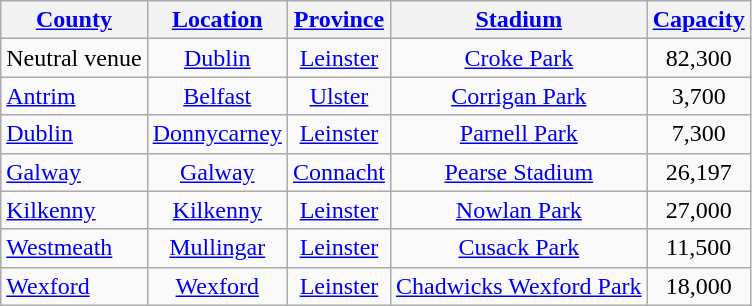<table class="wikitable sortable" style="text-align:center">
<tr>
<th><a href='#'>County</a></th>
<th><a href='#'>Location</a></th>
<th><a href='#'>Province</a></th>
<th><a href='#'>Stadium</a></th>
<th><a href='#'>Capacity</a></th>
</tr>
<tr>
<td>Neutral venue</td>
<td><a href='#'>Dublin</a></td>
<td><a href='#'>Leinster</a></td>
<td><a href='#'>Croke Park</a></td>
<td>82,300</td>
</tr>
<tr>
<td style="text-align:left"> <a href='#'>Antrim</a></td>
<td><a href='#'>Belfast</a></td>
<td><a href='#'>Ulster</a></td>
<td><a href='#'>Corrigan Park</a></td>
<td>3,700</td>
</tr>
<tr>
<td style="text-align:left"> <a href='#'>Dublin</a></td>
<td><a href='#'>Donnycarney</a></td>
<td><a href='#'>Leinster</a></td>
<td><a href='#'>Parnell Park</a></td>
<td>7,300</td>
</tr>
<tr>
<td style="text-align:left"> <a href='#'>Galway</a></td>
<td><a href='#'>Galway</a></td>
<td><a href='#'>Connacht</a></td>
<td><a href='#'>Pearse Stadium</a></td>
<td>26,197</td>
</tr>
<tr>
<td style="text-align:left"> <a href='#'>Kilkenny</a></td>
<td><a href='#'>Kilkenny</a></td>
<td><a href='#'>Leinster</a></td>
<td><a href='#'>Nowlan Park</a></td>
<td>27,000</td>
</tr>
<tr>
<td style="text-align:left"> <a href='#'>Westmeath</a></td>
<td><a href='#'>Mullingar</a></td>
<td><a href='#'>Leinster</a></td>
<td><a href='#'>Cusack Park</a></td>
<td>11,500</td>
</tr>
<tr>
<td style="text-align:left"> <a href='#'>Wexford</a></td>
<td><a href='#'>Wexford</a></td>
<td><a href='#'>Leinster</a></td>
<td><a href='#'>Chadwicks Wexford Park</a></td>
<td>18,000</td>
</tr>
</table>
